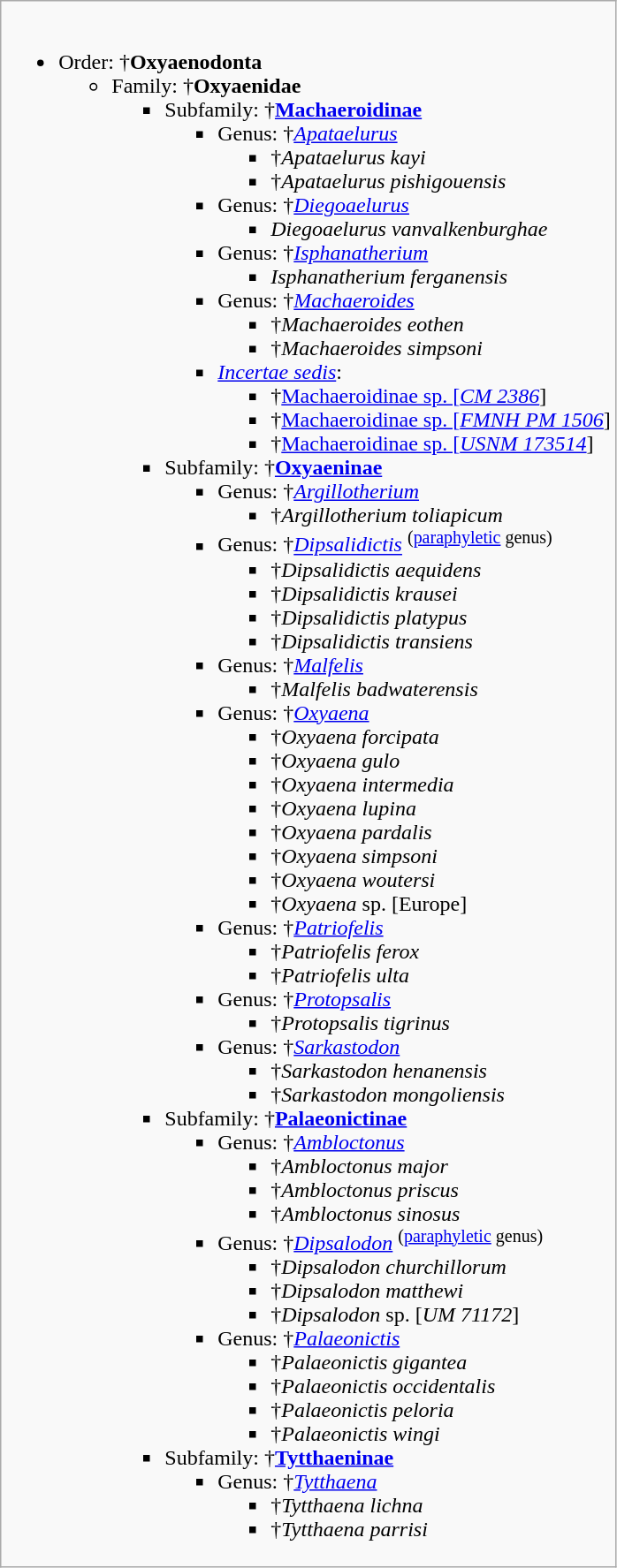<table class="wikitable">
<tr style="vertical-align:top;">
<td><br><ul><li>Order: †<strong>Oxyaenodonta</strong> <ul><li>Family: †<strong>Oxyaenidae</strong> <ul><li>Subfamily: †<strong><a href='#'>Machaeroidinae</a></strong> <ul><li>Genus: †<em><a href='#'>Apataelurus</a></em> <ul><li>†<em>Apataelurus kayi</em> </li><li>†<em>Apataelurus pishigouensis</em> </li></ul></li><li>Genus: †<em><a href='#'>Diegoaelurus</a></em> <ul><li><em>Diegoaelurus vanvalkenburghae</em> </li></ul></li><li>Genus: †<em><a href='#'>Isphanatherium</a></em> <ul><li><em>Isphanatherium ferganensis</em> </li></ul></li><li>Genus: †<em><a href='#'>Machaeroides</a></em> <ul><li>†<em>Machaeroides eothen</em> </li><li>†<em>Machaeroides simpsoni</em> </li></ul></li><li><em><a href='#'>Incertae sedis</a></em>:<ul><li>†<a href='#'>Machaeroidinae sp. [<em>CM 2386</em></a>] </li><li>†<a href='#'>Machaeroidinae sp. [<em>FMNH PM 1506</em></a>] </li><li>†<a href='#'>Machaeroidinae sp. [<em>USNM 173514</em></a>] </li></ul></li></ul></li><li>Subfamily: †<strong><a href='#'>Oxyaeninae</a></strong> <ul><li>Genus: †<em><a href='#'>Argillotherium</a></em> <ul><li>†<em>Argillotherium toliapicum</em> </li></ul></li><li>Genus: †<em><a href='#'>Dipsalidictis</a></em> <sup>(<a href='#'>paraphyletic</a> genus)</sup> <ul><li>†<em>Dipsalidictis aequidens</em> </li><li>†<em>Dipsalidictis krausei</em> </li><li>†<em>Dipsalidictis platypus</em> </li><li>†<em>Dipsalidictis transiens</em> </li></ul></li><li>Genus: †<em><a href='#'>Malfelis</a></em> <ul><li>†<em>Malfelis badwaterensis</em> </li></ul></li><li>Genus: †<em><a href='#'>Oxyaena</a></em> <ul><li>†<em>Oxyaena forcipata</em> </li><li>†<em>Oxyaena gulo</em> </li><li>†<em>Oxyaena intermedia</em> </li><li>†<em>Oxyaena lupina</em> </li><li>†<em>Oxyaena pardalis</em> </li><li>†<em>Oxyaena simpsoni</em> </li><li>†<em>Oxyaena woutersi</em> </li><li>†<em>Oxyaena</em> sp. [Europe] </li></ul></li><li>Genus: †<em><a href='#'>Patriofelis</a></em> <ul><li>†<em>Patriofelis ferox</em> </li><li>†<em>Patriofelis ulta</em> </li></ul></li><li>Genus: †<em><a href='#'>Protopsalis</a></em> <ul><li>†<em>Protopsalis tigrinus</em> </li></ul></li><li>Genus: †<em><a href='#'>Sarkastodon</a></em> <ul><li>†<em>Sarkastodon henanensis</em> </li><li>†<em>Sarkastodon mongoliensis</em> </li></ul></li></ul></li><li>Subfamily: †<strong><a href='#'>Palaeonictinae</a></strong> <ul><li>Genus: †<em><a href='#'>Ambloctonus</a></em> <ul><li>†<em>Ambloctonus major</em> </li><li>†<em>Ambloctonus priscus</em> </li><li>†<em>Ambloctonus sinosus</em> </li></ul></li><li>Genus: †<em><a href='#'>Dipsalodon</a></em> <sup>(<a href='#'>paraphyletic</a> genus)</sup> <ul><li>†<em>Dipsalodon churchillorum</em> </li><li>†<em>Dipsalodon matthewi</em> </li><li>†<em>Dipsalodon</em> sp. [<em>UM 71172</em>] </li></ul></li><li>Genus: †<em><a href='#'>Palaeonictis</a></em> <ul><li>†<em>Palaeonictis gigantea</em> </li><li>†<em>Palaeonictis occidentalis</em> </li><li>†<em>Palaeonictis peloria</em> </li><li>†<em>Palaeonictis wingi</em> </li></ul></li></ul></li><li>Subfamily: †<strong><a href='#'>Tytthaeninae</a></strong> <ul><li>Genus: †<em><a href='#'>Tytthaena</a></em> <ul><li>†<em>Tytthaena lichna</em> </li><li>†<em>Tytthaena parrisi</em> </li></ul></li></ul></li></ul></li></ul></li></ul></td>
</tr>
</table>
